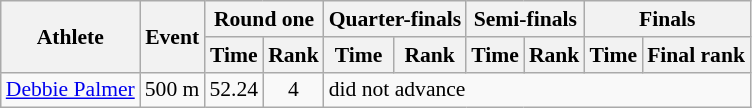<table class="wikitable" style="font-size:90%">
<tr>
<th rowspan="2">Athlete</th>
<th rowspan="2">Event</th>
<th colspan="2">Round one</th>
<th colspan="2">Quarter-finals</th>
<th colspan="2">Semi-finals</th>
<th colspan="2">Finals</th>
</tr>
<tr>
<th>Time</th>
<th>Rank</th>
<th>Time</th>
<th>Rank</th>
<th>Time</th>
<th>Rank</th>
<th>Time</th>
<th>Final rank</th>
</tr>
<tr>
<td><a href='#'>Debbie Palmer</a></td>
<td>500 m</td>
<td align="center">52.24</td>
<td align="center">4</td>
<td colspan="6">did not advance</td>
</tr>
</table>
